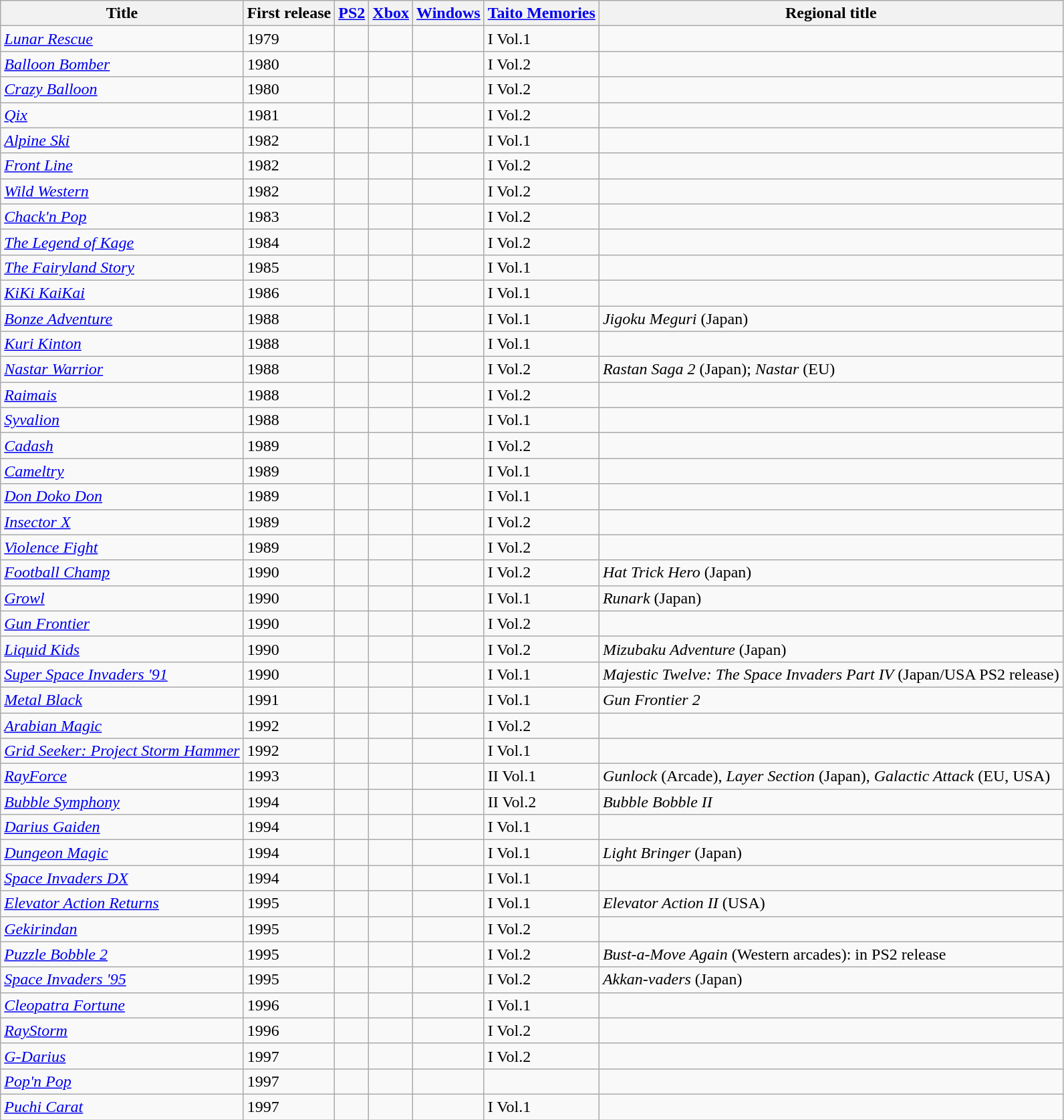<table class="wikitable sortable" border="1">
<tr>
<th scope="col">Title</th>
<th scope="col">First release</th>
<th scope="col"><a href='#'>PS2</a></th>
<th scope="col"><a href='#'>Xbox</a></th>
<th scope="col"><a href='#'>Windows</a></th>
<th scope="col"><a href='#'>Taito Memories</a></th>
<th scope="col">Regional title</th>
</tr>
<tr>
<td><em><a href='#'>Lunar Rescue</a></em></td>
<td>1979</td>
<td></td>
<td></td>
<td></td>
<td>I Vol.1</td>
<td></td>
</tr>
<tr>
<td><em><a href='#'>Balloon Bomber</a></em></td>
<td>1980</td>
<td></td>
<td></td>
<td></td>
<td>I Vol.2</td>
<td></td>
</tr>
<tr>
<td><em><a href='#'>Crazy Balloon</a></em></td>
<td>1980</td>
<td></td>
<td></td>
<td></td>
<td>I Vol.2</td>
<td></td>
</tr>
<tr>
<td><em><a href='#'>Qix</a></em></td>
<td>1981</td>
<td></td>
<td></td>
<td></td>
<td>I Vol.2</td>
<td></td>
</tr>
<tr>
<td><em><a href='#'>Alpine Ski</a></em></td>
<td>1982</td>
<td></td>
<td></td>
<td></td>
<td>I Vol.1</td>
<td></td>
</tr>
<tr>
<td><em><a href='#'>Front Line</a></em></td>
<td>1982</td>
<td></td>
<td></td>
<td></td>
<td>I Vol.2</td>
<td></td>
</tr>
<tr>
<td><em><a href='#'>Wild Western</a></em></td>
<td>1982</td>
<td></td>
<td></td>
<td></td>
<td>I Vol.2</td>
<td></td>
</tr>
<tr>
<td><em><a href='#'>Chack'n Pop</a></em></td>
<td>1983</td>
<td></td>
<td></td>
<td></td>
<td>I Vol.2</td>
<td></td>
</tr>
<tr>
<td><em><a href='#'>The Legend of Kage</a></em></td>
<td>1984</td>
<td></td>
<td></td>
<td></td>
<td>I Vol.2</td>
<td></td>
</tr>
<tr>
<td><em><a href='#'>The Fairyland Story</a></em></td>
<td>1985</td>
<td></td>
<td></td>
<td></td>
<td>I Vol.1</td>
<td></td>
</tr>
<tr>
<td><em><a href='#'>KiKi KaiKai</a></em></td>
<td>1986</td>
<td></td>
<td></td>
<td></td>
<td>I Vol.1</td>
<td></td>
</tr>
<tr>
<td><em><a href='#'>Bonze Adventure</a></em></td>
<td>1988</td>
<td></td>
<td></td>
<td></td>
<td>I Vol.1</td>
<td><em>Jigoku Meguri</em> (Japan)</td>
</tr>
<tr>
<td><em><a href='#'>Kuri Kinton</a></em></td>
<td>1988</td>
<td></td>
<td></td>
<td></td>
<td>I Vol.1</td>
<td></td>
</tr>
<tr>
<td><em><a href='#'>Nastar Warrior</a></em></td>
<td>1988</td>
<td></td>
<td></td>
<td></td>
<td>I Vol.2</td>
<td><em>Rastan Saga 2</em> (Japan); <em>Nastar</em> (EU)</td>
</tr>
<tr>
<td><em><a href='#'>Raimais</a></em></td>
<td>1988</td>
<td></td>
<td></td>
<td></td>
<td>I Vol.2</td>
<td></td>
</tr>
<tr>
<td><em><a href='#'>Syvalion</a></em></td>
<td>1988</td>
<td></td>
<td></td>
<td></td>
<td>I Vol.1</td>
<td></td>
</tr>
<tr>
<td><em><a href='#'>Cadash</a></em></td>
<td>1989</td>
<td></td>
<td></td>
<td></td>
<td>I Vol.2</td>
<td></td>
</tr>
<tr>
<td><em><a href='#'>Cameltry</a></em></td>
<td>1989</td>
<td></td>
<td></td>
<td></td>
<td>I Vol.1</td>
<td></td>
</tr>
<tr>
<td><em><a href='#'>Don Doko Don</a></em></td>
<td>1989</td>
<td></td>
<td></td>
<td></td>
<td>I Vol.1</td>
<td></td>
</tr>
<tr>
<td><em><a href='#'>Insector X</a></em></td>
<td>1989</td>
<td></td>
<td></td>
<td></td>
<td>I Vol.2</td>
<td></td>
</tr>
<tr>
<td><em><a href='#'>Violence Fight</a></em></td>
<td>1989</td>
<td></td>
<td></td>
<td></td>
<td>I Vol.2</td>
<td></td>
</tr>
<tr>
<td><em><a href='#'>Football Champ</a></em></td>
<td>1990</td>
<td></td>
<td></td>
<td></td>
<td>I Vol.2</td>
<td><em>Hat Trick Hero</em> (Japan)</td>
</tr>
<tr>
<td><em><a href='#'>Growl</a></em></td>
<td>1990</td>
<td></td>
<td></td>
<td></td>
<td>I Vol.1</td>
<td><em>Runark</em> (Japan)</td>
</tr>
<tr>
<td><em><a href='#'>Gun Frontier</a></em></td>
<td>1990</td>
<td></td>
<td></td>
<td></td>
<td>I Vol.2</td>
<td></td>
</tr>
<tr>
<td><em><a href='#'>Liquid Kids</a></em></td>
<td>1990</td>
<td></td>
<td></td>
<td></td>
<td>I Vol.2</td>
<td><em>Mizubaku Adventure</em> (Japan)</td>
</tr>
<tr>
<td><em><a href='#'>Super Space Invaders '91</a></em></td>
<td>1990</td>
<td></td>
<td></td>
<td></td>
<td>I Vol.1</td>
<td><em>Majestic Twelve: The Space Invaders Part IV</em> (Japan/USA PS2 release)</td>
</tr>
<tr>
<td><em><a href='#'>Metal Black</a></em></td>
<td>1991</td>
<td></td>
<td></td>
<td></td>
<td>I Vol.1</td>
<td><em>Gun Frontier 2</em></td>
</tr>
<tr>
<td><em><a href='#'>Arabian Magic</a></em></td>
<td>1992</td>
<td></td>
<td></td>
<td></td>
<td>I Vol.2</td>
<td></td>
</tr>
<tr>
<td><em><a href='#'>Grid Seeker: Project Storm Hammer</a></em></td>
<td>1992</td>
<td></td>
<td></td>
<td></td>
<td>I Vol.1</td>
<td></td>
</tr>
<tr>
<td><em><a href='#'>RayForce</a></em></td>
<td>1993</td>
<td></td>
<td></td>
<td></td>
<td>II Vol.1</td>
<td><em>Gunlock</em> (Arcade), <em>Layer Section</em> (Japan), <em>Galactic Attack</em> (EU, USA)</td>
</tr>
<tr>
<td><em><a href='#'>Bubble Symphony</a></em></td>
<td>1994</td>
<td></td>
<td></td>
<td></td>
<td>II Vol.2</td>
<td><em>Bubble Bobble II</em></td>
</tr>
<tr>
<td><em><a href='#'>Darius Gaiden</a></em></td>
<td>1994</td>
<td></td>
<td></td>
<td></td>
<td>I Vol.1</td>
<td></td>
</tr>
<tr>
<td><em><a href='#'>Dungeon Magic</a></em></td>
<td>1994</td>
<td></td>
<td></td>
<td></td>
<td>I Vol.1</td>
<td><em>Light Bringer</em> (Japan)</td>
</tr>
<tr>
<td><em><a href='#'>Space Invaders DX</a></em></td>
<td>1994</td>
<td></td>
<td></td>
<td></td>
<td>I Vol.1</td>
<td></td>
</tr>
<tr>
<td><em><a href='#'>Elevator Action Returns</a></em></td>
<td>1995</td>
<td></td>
<td></td>
<td></td>
<td>I Vol.1</td>
<td><em>Elevator Action II</em> (USA)</td>
</tr>
<tr>
<td><em><a href='#'>Gekirindan</a></em></td>
<td>1995</td>
<td></td>
<td></td>
<td></td>
<td>I Vol.2</td>
<td></td>
</tr>
<tr>
<td><em><a href='#'>Puzzle Bobble 2</a></em></td>
<td>1995</td>
<td></td>
<td></td>
<td></td>
<td>I Vol.2</td>
<td><em>Bust-a-Move Again</em> (Western arcades): in PS2 release</td>
</tr>
<tr>
<td><em><a href='#'>Space Invaders '95</a></em></td>
<td>1995</td>
<td></td>
<td></td>
<td></td>
<td>I Vol.2</td>
<td><em>Akkan-vaders</em> (Japan)</td>
</tr>
<tr>
<td><em><a href='#'>Cleopatra Fortune</a></em></td>
<td>1996</td>
<td></td>
<td></td>
<td></td>
<td>I Vol.1</td>
<td></td>
</tr>
<tr>
<td><em><a href='#'>RayStorm</a></em></td>
<td>1996</td>
<td></td>
<td></td>
<td></td>
<td>I Vol.2</td>
<td></td>
</tr>
<tr>
<td><em><a href='#'>G-Darius</a></em></td>
<td>1997</td>
<td></td>
<td></td>
<td></td>
<td>I Vol.2</td>
<td></td>
</tr>
<tr>
<td><em><a href='#'>Pop'n Pop</a></em></td>
<td>1997</td>
<td></td>
<td></td>
<td></td>
<td></td>
<td></td>
</tr>
<tr>
<td><em><a href='#'>Puchi Carat</a></em></td>
<td>1997</td>
<td></td>
<td></td>
<td></td>
<td>I Vol.1</td>
<td></td>
</tr>
</table>
